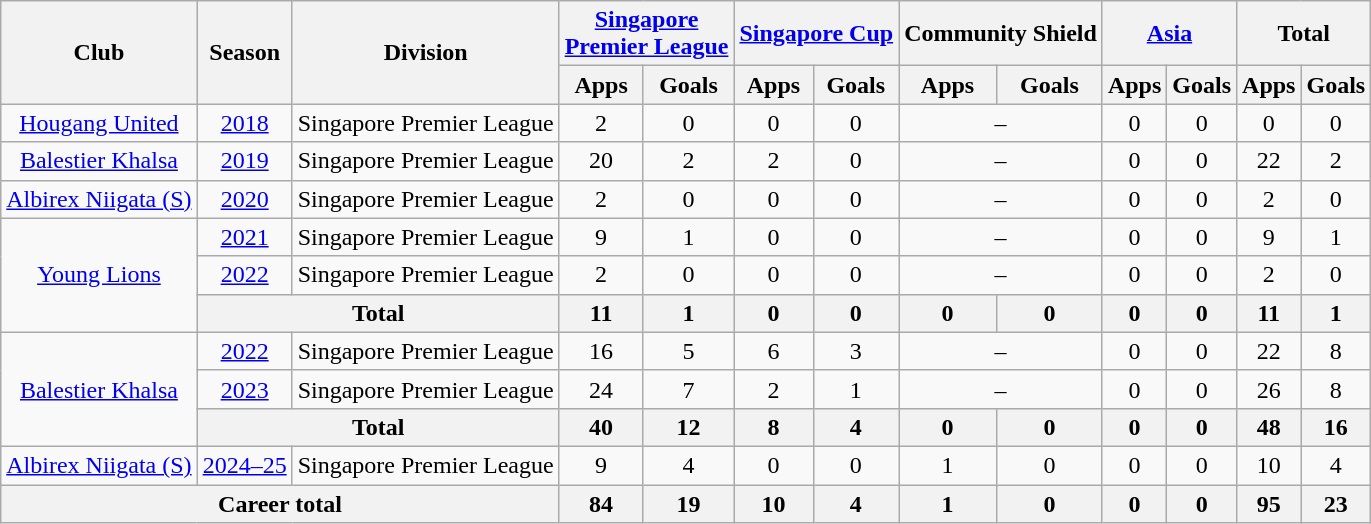<table class="wikitable" style="text-align: center">
<tr>
<th rowspan="2">Club</th>
<th rowspan="2">Season</th>
<th rowspan="2">Division</th>
<th colspan="2"><a href='#'>Singapore<br>Premier League</a></th>
<th colspan="2"><a href='#'>Singapore Cup</a></th>
<th colspan="2">Community Shield</th>
<th colspan="2"><a href='#'>Asia</a></th>
<th colspan="2">Total</th>
</tr>
<tr>
<th>Apps</th>
<th>Goals</th>
<th>Apps</th>
<th>Goals</th>
<th>Apps</th>
<th>Goals</th>
<th>Apps</th>
<th>Goals</th>
<th>Apps</th>
<th>Goals</th>
</tr>
<tr>
<td><a href='#'>Hougang United</a></td>
<td><a href='#'>2018</a></td>
<td>Singapore Premier League</td>
<td>2</td>
<td>0</td>
<td>0</td>
<td>0</td>
<td colspan="2">–</td>
<td>0</td>
<td>0</td>
<td>0</td>
<td>0</td>
</tr>
<tr>
<td><a href='#'>Balestier Khalsa</a></td>
<td><a href='#'>2019</a></td>
<td>Singapore Premier League</td>
<td>20</td>
<td>2</td>
<td>2</td>
<td>0</td>
<td colspan="2">–</td>
<td>0</td>
<td>0</td>
<td>22</td>
<td>2</td>
</tr>
<tr>
<td><a href='#'>Albirex Niigata (S)</a></td>
<td><a href='#'>2020</a></td>
<td>Singapore Premier League</td>
<td>2</td>
<td>0</td>
<td>0</td>
<td>0</td>
<td colspan="2">–</td>
<td>0</td>
<td>0</td>
<td>2</td>
<td>0</td>
</tr>
<tr>
<td rowspan="3"><a href='#'>Young Lions</a></td>
<td><a href='#'>2021</a></td>
<td>Singapore Premier League</td>
<td>9</td>
<td>1</td>
<td>0</td>
<td>0</td>
<td colspan="2">–</td>
<td>0</td>
<td>0</td>
<td>9</td>
<td>1</td>
</tr>
<tr>
<td><a href='#'>2022</a></td>
<td>Singapore Premier League</td>
<td>2</td>
<td>0</td>
<td>0</td>
<td>0</td>
<td colspan="2">–</td>
<td>0</td>
<td>0</td>
<td>2</td>
<td>0</td>
</tr>
<tr>
<th colspan=2>Total</th>
<th>11</th>
<th>1</th>
<th>0</th>
<th>0</th>
<th>0</th>
<th>0</th>
<th>0</th>
<th>0</th>
<th>11</th>
<th>1</th>
</tr>
<tr>
<td rowspan="3"><a href='#'>Balestier Khalsa</a></td>
<td><a href='#'>2022</a></td>
<td>Singapore Premier League</td>
<td>16</td>
<td>5</td>
<td>6</td>
<td>3</td>
<td colspan="2">–</td>
<td>0</td>
<td>0</td>
<td>22</td>
<td>8</td>
</tr>
<tr>
<td><a href='#'>2023</a></td>
<td>Singapore Premier League</td>
<td>24</td>
<td>7</td>
<td>2</td>
<td>1</td>
<td colspan="2">–</td>
<td>0</td>
<td>0</td>
<td>26</td>
<td>8</td>
</tr>
<tr>
<th colspan=2>Total</th>
<th>40</th>
<th>12</th>
<th>8</th>
<th>4</th>
<th>0</th>
<th>0</th>
<th>0</th>
<th>0</th>
<th>48</th>
<th>16</th>
</tr>
<tr>
<td><a href='#'>Albirex Niigata (S)</a></td>
<td><a href='#'>2024–25</a></td>
<td>Singapore Premier League</td>
<td>9</td>
<td>4</td>
<td>0</td>
<td>0</td>
<td>1</td>
<td>0</td>
<td>0</td>
<td>0</td>
<td>10</td>
<td>4</td>
</tr>
<tr>
<th colspan=3>Career total</th>
<th>84</th>
<th>19</th>
<th>10</th>
<th>4</th>
<th>1</th>
<th>0</th>
<th>0</th>
<th>0</th>
<th>95</th>
<th>23</th>
</tr>
</table>
